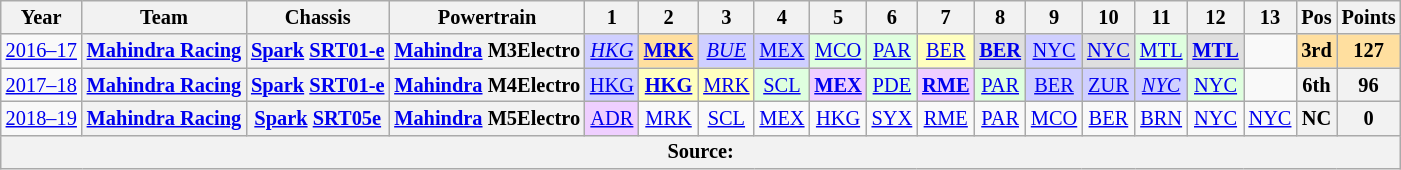<table class="wikitable" style="text-align:center; font-size:85%">
<tr>
<th>Year</th>
<th>Team</th>
<th>Chassis</th>
<th>Powertrain</th>
<th>1</th>
<th>2</th>
<th>3</th>
<th>4</th>
<th>5</th>
<th>6</th>
<th>7</th>
<th>8</th>
<th>9</th>
<th>10</th>
<th>11</th>
<th>12</th>
<th>13</th>
<th>Pos</th>
<th>Points</th>
</tr>
<tr>
<td nowrap><a href='#'>2016–17</a></td>
<th nowrap><a href='#'>Mahindra Racing</a></th>
<th nowrap><a href='#'>Spark</a> <a href='#'>SRT01-e</a></th>
<th nowrap><a href='#'>Mahindra</a> M3Electro</th>
<td style="background:#CFCFFF;"><em><a href='#'>HKG</a></em><br></td>
<td style="background:#FFDF9F;"><strong><a href='#'>MRK</a></strong><br></td>
<td style="background:#CFCFFF;"><em><a href='#'>BUE</a></em><br></td>
<td style="background:#CFCFFF;"><a href='#'>MEX</a><br></td>
<td style="background:#DFFFDF;"><a href='#'>MCO</a><br></td>
<td style="background:#DFFFDF;"><a href='#'>PAR</a><br></td>
<td style="background:#FFFFBF;"><a href='#'>BER</a><br></td>
<td style="background:#DFDFDF;"><strong><a href='#'>BER</a></strong><br></td>
<td style="background:#CFCFFF;"><a href='#'>NYC</a><br></td>
<td style="background:#DFDFDF;"><a href='#'>NYC</a><br></td>
<td style="background:#DFFFDF;"><a href='#'>MTL</a><br></td>
<td style="background:#DFDFDF;"><strong><a href='#'>MTL</a></strong><br></td>
<td></td>
<th style="background:#FFDF9F;">3rd</th>
<th style="background:#FFDF9F;">127</th>
</tr>
<tr>
<td nowrap><a href='#'>2017–18</a></td>
<th nowrap><a href='#'>Mahindra Racing</a></th>
<th nowrap><a href='#'>Spark</a> <a href='#'>SRT01-e</a></th>
<th nowrap><a href='#'>Mahindra</a> M4Electro</th>
<td style="background:#CFCFFF;"><a href='#'>HKG</a><br></td>
<td style="background:#FFFFBF;"><strong><a href='#'>HKG</a></strong><br></td>
<td style="background:#FFFFBF;"><a href='#'>MRK</a><br></td>
<td style="background:#DFFFDF;"><a href='#'>SCL</a><br></td>
<td style="background:#EFCFFF;"><strong><a href='#'>MEX</a></strong><br></td>
<td style="background:#DFFFDF;"><a href='#'>PDE</a><br></td>
<td style="background:#EFCFFF;"><strong><a href='#'>RME</a></strong><br></td>
<td style="background:#DFFFDF;"><a href='#'>PAR</a><br></td>
<td style="background:#CFCFFF;"><a href='#'>BER</a><br></td>
<td style="background:#CFCFFF;"><a href='#'>ZUR</a><br></td>
<td style="background:#CFCFFF;"><em><a href='#'>NYC</a></em><br></td>
<td style="background:#DFFFDF;"><a href='#'>NYC</a><br></td>
<td></td>
<th>6th</th>
<th>96</th>
</tr>
<tr>
<td nowrap><a href='#'>2018–19</a></td>
<th nowrap><a href='#'>Mahindra Racing</a></th>
<th nowrap><a href='#'>Spark</a> <a href='#'>SRT05e</a></th>
<th nowrap><a href='#'>Mahindra</a> M5Electro</th>
<td style="background:#EFCFFF;"><a href='#'>ADR</a><br></td>
<td><a href='#'>MRK</a></td>
<td><a href='#'>SCL</a></td>
<td><a href='#'>MEX</a></td>
<td><a href='#'>HKG</a></td>
<td><a href='#'>SYX</a></td>
<td><a href='#'>RME</a></td>
<td><a href='#'>PAR</a></td>
<td><a href='#'>MCO</a></td>
<td><a href='#'>BER</a></td>
<td><a href='#'>BRN</a></td>
<td><a href='#'>NYC</a></td>
<td><a href='#'>NYC</a></td>
<th>NC</th>
<th>0</th>
</tr>
<tr>
<th colspan="19">Source:</th>
</tr>
</table>
